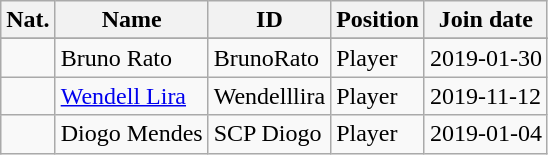<table class="wikitable">
<tr>
<th>Nat.</th>
<th>Name</th>
<th>ID</th>
<th>Position</th>
<th>Join date</th>
</tr>
<tr>
</tr>
<tr>
<td></td>
<td>Bruno Rato</td>
<td>BrunoRato</td>
<td>Player</td>
<td>2019-01-30</td>
</tr>
<tr>
<td></td>
<td><a href='#'>Wendell Lira</a></td>
<td>Wendelllira</td>
<td>Player</td>
<td>2019-11-12</td>
</tr>
<tr>
<td></td>
<td>Diogo Mendes</td>
<td>SCP Diogo</td>
<td>Player</td>
<td>2019-01-04</td>
</tr>
</table>
